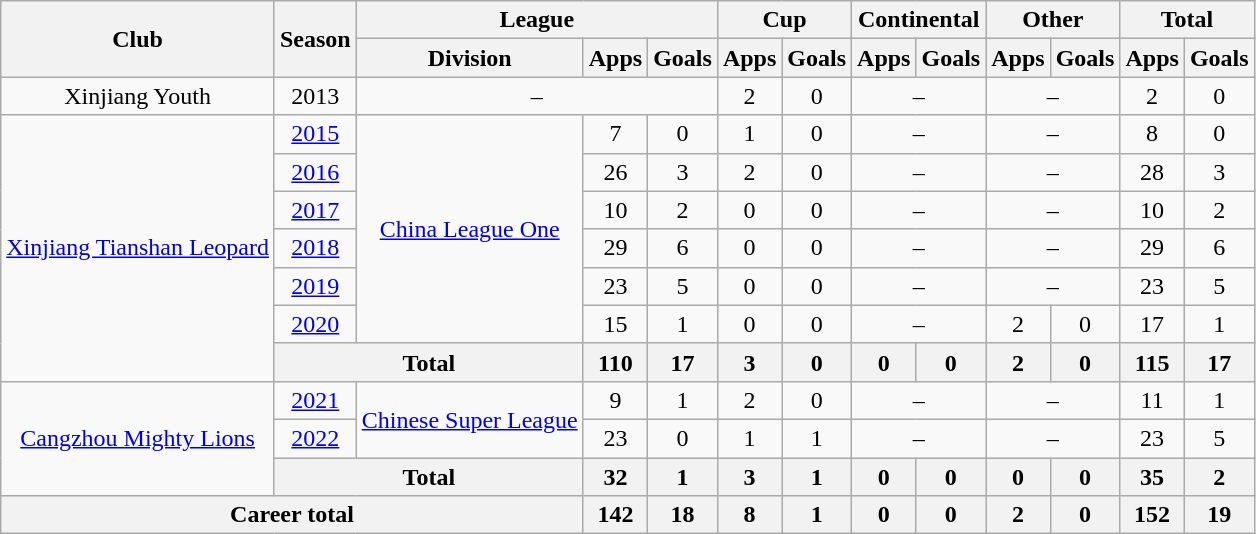<table class="wikitable" style="text-align: center">
<tr>
<th rowspan="2">Club</th>
<th rowspan="2">Season</th>
<th colspan="3">League</th>
<th colspan="2">Cup</th>
<th colspan="2">Continental</th>
<th colspan="2">Other</th>
<th colspan="2">Total</th>
</tr>
<tr>
<th>Division</th>
<th>Apps</th>
<th>Goals</th>
<th>Apps</th>
<th>Goals</th>
<th>Apps</th>
<th>Goals</th>
<th>Apps</th>
<th>Goals</th>
<th>Apps</th>
<th>Goals</th>
</tr>
<tr>
<td>Xinjiang Youth</td>
<td>2013</td>
<td colspan="3">–</td>
<td>2</td>
<td>0</td>
<td colspan="2">–</td>
<td colspan="2">–</td>
<td>2</td>
<td>0</td>
</tr>
<tr>
<td rowspan="7"><a href='#'>Xinjiang Tianshan Leopard</a></td>
<td><a href='#'>2015</a></td>
<td rowspan="6"><a href='#'>China League One</a></td>
<td>7</td>
<td>0</td>
<td>1</td>
<td>0</td>
<td colspan="2">–</td>
<td colspan="2">–</td>
<td>8</td>
<td>0</td>
</tr>
<tr>
<td><a href='#'>2016</a></td>
<td>26</td>
<td>3</td>
<td>2</td>
<td>0</td>
<td colspan="2">–</td>
<td colspan="2">–</td>
<td>28</td>
<td>3</td>
</tr>
<tr>
<td><a href='#'>2017</a></td>
<td>10</td>
<td>2</td>
<td>0</td>
<td>0</td>
<td colspan="2">–</td>
<td colspan="2">–</td>
<td>10</td>
<td>2</td>
</tr>
<tr>
<td><a href='#'>2018</a></td>
<td>29</td>
<td>6</td>
<td>0</td>
<td>0</td>
<td colspan="2">–</td>
<td colspan="2">–</td>
<td>29</td>
<td>6</td>
</tr>
<tr>
<td><a href='#'>2019</a></td>
<td>23</td>
<td>5</td>
<td>0</td>
<td>0</td>
<td colspan="2">–</td>
<td colspan="2">–</td>
<td>23</td>
<td>5</td>
</tr>
<tr>
<td><a href='#'>2020</a></td>
<td>15</td>
<td>1</td>
<td>0</td>
<td>0</td>
<td colspan="2">–</td>
<td>2</td>
<td>0</td>
<td>17</td>
<td>1</td>
</tr>
<tr>
<th colspan=2>Total</th>
<th>110</th>
<th>17</th>
<th>3</th>
<th>0</th>
<th>0</th>
<th>0</th>
<th>2</th>
<th>0</th>
<th>115</th>
<th>17</th>
</tr>
<tr>
<td rowspan=3><a href='#'>Cangzhou Mighty Lions</a></td>
<td><a href='#'>2021</a></td>
<td rowspan=2><a href='#'>Chinese Super League</a></td>
<td>9</td>
<td>1</td>
<td>2</td>
<td>0</td>
<td colspan="2">–</td>
<td colspan="2">–</td>
<td>11</td>
<td>1</td>
</tr>
<tr>
<td><a href='#'>2022</a></td>
<td>23</td>
<td>0</td>
<td>1</td>
<td>1</td>
<td colspan="2">–</td>
<td colspan="2">–</td>
<td>23</td>
<td>5</td>
</tr>
<tr>
<th colspan=2>Total</th>
<th>32</th>
<th>1</th>
<th>3</th>
<th>1</th>
<th>0</th>
<th>0</th>
<th>0</th>
<th>0</th>
<th>35</th>
<th>2</th>
</tr>
<tr>
<th colspan=3>Career total</th>
<th>142</th>
<th>18</th>
<th>8</th>
<th>1</th>
<th>0</th>
<th>0</th>
<th>2</th>
<th>0</th>
<th>152</th>
<th>19</th>
</tr>
</table>
